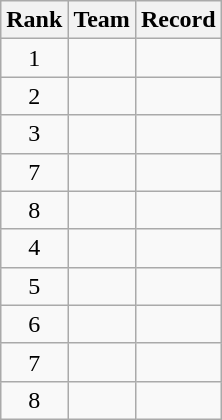<table class=wikitable style="text-align:center;">
<tr>
<th>Rank</th>
<th>Team</th>
<th>Record</th>
</tr>
<tr>
<td>1</td>
<td align=left></td>
<td></td>
</tr>
<tr>
<td>2</td>
<td align=left></td>
<td></td>
</tr>
<tr>
<td>3</td>
<td align=left></td>
<td></td>
</tr>
<tr>
<td>7</td>
<td align=left></td>
<td></td>
</tr>
<tr>
<td>8</td>
<td align=left></td>
<td></td>
</tr>
<tr>
<td>4</td>
<td align=left></td>
<td></td>
</tr>
<tr>
<td>5</td>
<td align=left></td>
<td></td>
</tr>
<tr>
<td>6</td>
<td align=left></td>
<td></td>
</tr>
<tr>
<td>7</td>
<td align=left></td>
<td></td>
</tr>
<tr>
<td>8</td>
<td align=left></td>
<td></td>
</tr>
</table>
